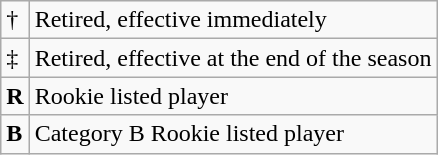<table class="wikitable">
<tr>
<td>†</td>
<td>Retired, effective immediately</td>
</tr>
<tr>
<td>‡</td>
<td>Retired, effective at the end of the season</td>
</tr>
<tr>
<td><span><strong>R</strong></span></td>
<td>Rookie listed player</td>
</tr>
<tr>
<td><span><strong>B</strong></span></td>
<td>Category B Rookie listed player</td>
</tr>
</table>
